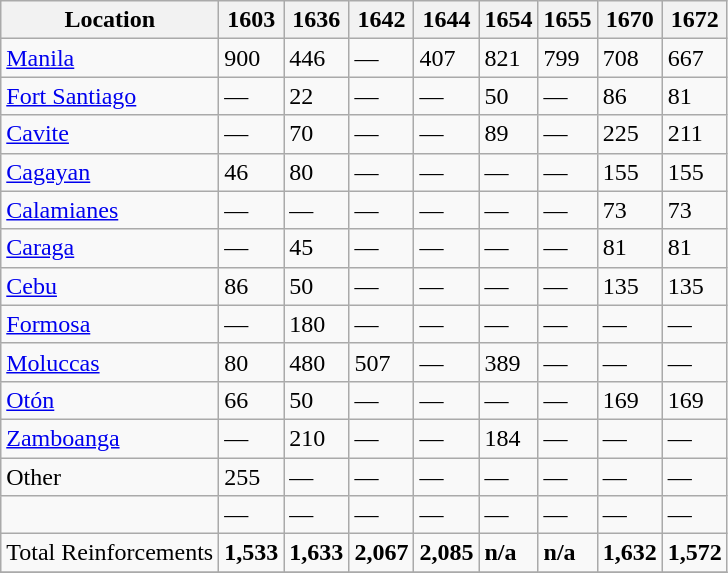<table class="wikitable">
<tr>
<th><strong>Location</strong></th>
<th>1603</th>
<th>1636</th>
<th>1642</th>
<th>1644</th>
<th>1654</th>
<th>1655</th>
<th>1670</th>
<th>1672</th>
</tr>
<tr>
<td><a href='#'>Manila</a></td>
<td>900</td>
<td>446</td>
<td>—</td>
<td>407</td>
<td>821</td>
<td>799</td>
<td>708</td>
<td>667</td>
</tr>
<tr>
<td><a href='#'>Fort Santiago</a></td>
<td>—</td>
<td>22</td>
<td>—</td>
<td>—</td>
<td>50</td>
<td>—</td>
<td>86</td>
<td>81</td>
</tr>
<tr>
<td><a href='#'>Cavite</a></td>
<td>—</td>
<td>70</td>
<td>—</td>
<td>—</td>
<td>89</td>
<td>—</td>
<td>225</td>
<td>211</td>
</tr>
<tr>
<td><a href='#'>Cagayan</a></td>
<td>46</td>
<td>80</td>
<td>—</td>
<td>—</td>
<td>—</td>
<td>—</td>
<td>155</td>
<td>155</td>
</tr>
<tr>
<td><a href='#'>Calamianes</a></td>
<td>—</td>
<td>—</td>
<td>—</td>
<td>—</td>
<td>—</td>
<td>—</td>
<td>73</td>
<td>73</td>
</tr>
<tr>
<td><a href='#'>Caraga</a></td>
<td>—</td>
<td>45</td>
<td>—</td>
<td>—</td>
<td>—</td>
<td>—</td>
<td>81</td>
<td>81</td>
</tr>
<tr>
<td><a href='#'>Cebu</a></td>
<td>86</td>
<td>50</td>
<td>—</td>
<td>—</td>
<td>—</td>
<td>—</td>
<td>135</td>
<td>135</td>
</tr>
<tr>
<td><a href='#'>Formosa</a></td>
<td>—</td>
<td>180</td>
<td>—</td>
<td>—</td>
<td>—</td>
<td>—</td>
<td>—</td>
<td>—</td>
</tr>
<tr>
<td><a href='#'>Moluccas</a></td>
<td>80</td>
<td>480</td>
<td>507</td>
<td>—</td>
<td>389</td>
<td>—</td>
<td>—</td>
<td>—</td>
</tr>
<tr>
<td><a href='#'>Otón</a></td>
<td>66</td>
<td>50</td>
<td>—</td>
<td>—</td>
<td>—</td>
<td>—</td>
<td>169</td>
<td>169</td>
</tr>
<tr>
<td><a href='#'>Zamboanga</a></td>
<td>—</td>
<td>210</td>
<td>—</td>
<td>—</td>
<td>184</td>
<td>—</td>
<td>—</td>
<td>—</td>
</tr>
<tr>
<td>Other</td>
<td>255</td>
<td>—</td>
<td>—</td>
<td>—</td>
<td>—</td>
<td>—</td>
<td>—</td>
<td>—</td>
</tr>
<tr>
<td></td>
<td>—</td>
<td>—</td>
<td>—</td>
<td>—</td>
<td>—</td>
<td>—</td>
<td>—</td>
<td>—</td>
</tr>
<tr>
<td>Total Reinforcements</td>
<td><strong>1,533</strong></td>
<td><strong>1,633</strong></td>
<td><strong>2,067</strong></td>
<td><strong>2,085</strong></td>
<td><strong>n/a</strong></td>
<td><strong>n/a</strong></td>
<td><strong>1,632</strong></td>
<td><strong>1,572</strong></td>
</tr>
<tr>
</tr>
</table>
